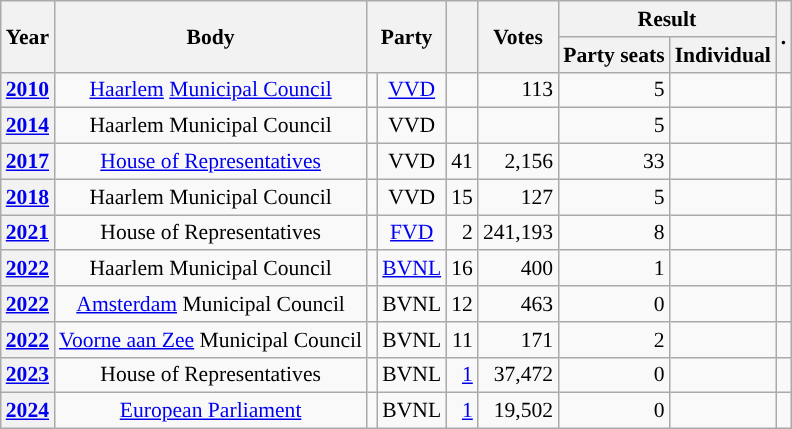<table class="wikitable plainrowheaders sortable" border=2 cellpadding=4 cellspacing=0 style="border: 1px #aaa solid; font-size: 90%; text-align:center;">
<tr>
<th scope="col" rowspan=2>Year</th>
<th scope="col" rowspan=2>Body</th>
<th scope="col" colspan=2 rowspan=2>Party</th>
<th scope="col" rowspan=2></th>
<th scope="col" rowspan=2>Votes</th>
<th scope="colgroup" colspan=2>Result</th>
<th scope="col" rowspan=2 class="unsortable">.</th>
</tr>
<tr>
<th scope="col">Party seats</th>
<th scope="col">Individual</th>
</tr>
<tr>
<th scope="row"><a href='#'>2010</a></th>
<td><a href='#'>Haarlem</a> <a href='#'>Municipal Council</a></td>
<td style="background-color:"></td>
<td><a href='#'>VVD</a></td>
<td style=text-align:right></td>
<td style=text-align:right>113</td>
<td style=text-align:right>5</td>
<td></td>
<td></td>
</tr>
<tr>
<th scope="row"><a href='#'>2014</a></th>
<td>Haarlem Municipal Council</td>
<td style="background-color:"></td>
<td>VVD</td>
<td style=text-align:right></td>
<td style=text-align:right></td>
<td style=text-align:right>5</td>
<td></td>
<td></td>
</tr>
<tr>
<th scope="row"><a href='#'>2017</a></th>
<td><a href='#'>House of Representatives</a></td>
<td style="background-color:"></td>
<td>VVD</td>
<td style=text-align:right>41</td>
<td style=text-align:right>2,156</td>
<td style=text-align:right>33</td>
<td></td>
<td></td>
</tr>
<tr>
<th scope="row"><a href='#'>2018</a></th>
<td>Haarlem Municipal Council</td>
<td style="background-color:"></td>
<td>VVD</td>
<td style=text-align:right>15</td>
<td style=text-align:right>127</td>
<td style=text-align:right>5</td>
<td></td>
<td></td>
</tr>
<tr>
<th scope="row"><a href='#'>2021</a></th>
<td>House of Representatives</td>
<td style="background-color:"></td>
<td><a href='#'>FVD</a></td>
<td style=text-align:right>2</td>
<td style=text-align:right>241,193</td>
<td style=text-align:right>8</td>
<td></td>
<td></td>
</tr>
<tr>
<th scope="row"><a href='#'>2022</a></th>
<td>Haarlem Municipal Council</td>
<td style="background-color:"></td>
<td><a href='#'>BVNL</a></td>
<td style=text-align:right>16</td>
<td style=text-align:right>400</td>
<td style=text-align:right>1</td>
<td></td>
<td></td>
</tr>
<tr>
<th scope="row"><a href='#'>2022</a></th>
<td><a href='#'>Amsterdam</a> Municipal Council</td>
<td style="background-color:"></td>
<td>BVNL</td>
<td style=text-align:right>12</td>
<td style=text-align:right>463</td>
<td style=text-align:right>0</td>
<td></td>
<td></td>
</tr>
<tr>
<th scope="row"><a href='#'>2022</a></th>
<td><a href='#'>Voorne aan Zee</a> Municipal Council</td>
<td style="background-color:"></td>
<td>BVNL</td>
<td style=text-align:right>11</td>
<td style=text-align:right>171</td>
<td style=text-align:right>2</td>
<td></td>
<td></td>
</tr>
<tr>
<th scope="row"><a href='#'>2023</a></th>
<td>House of Representatives</td>
<td style="background-color:"></td>
<td>BVNL</td>
<td style=text-align:right><a href='#'>1</a></td>
<td style=text-align:right>37,472</td>
<td style=text-align:right>0</td>
<td></td>
<td></td>
</tr>
<tr>
<th scope="row"><a href='#'>2024</a></th>
<td><a href='#'>European Parliament</a></td>
<td style="background-color:"></td>
<td>BVNL</td>
<td style=text-align:right><a href='#'>1</a></td>
<td style=text-align:right>19,502</td>
<td style=text-align:right>0</td>
<td></td>
<td></td>
</tr>
</table>
